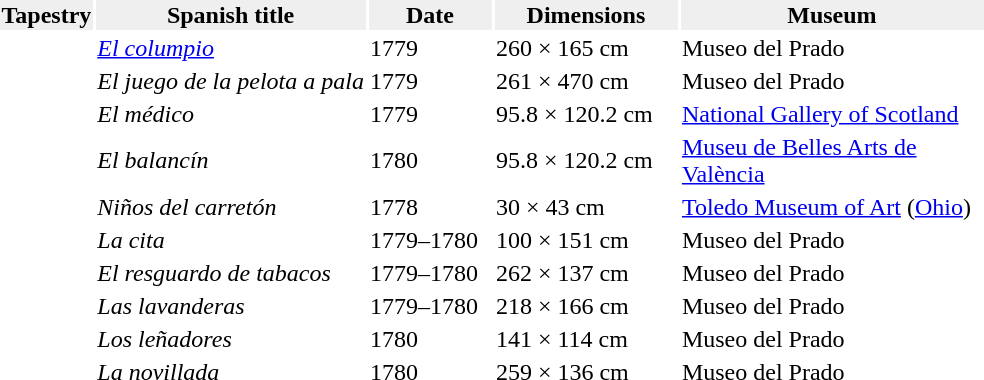<table>
<tr>
<th style="background:#efefef;">Tapestry</th>
<th style="background:#efefef;">Spanish title</th>
<th style="background:#efefef" width="80px">Date</th>
<th style="background:#efefef;" width="120px">Dimensions</th>
<th style="background:#efefef;" width="200px">Museum</th>
</tr>
<tr>
<td></td>
<td><em><a href='#'>El columpio</a></em></td>
<td>1779</td>
<td>260 × 165 cm</td>
<td>Museo del Prado</td>
</tr>
<tr ------>
<td></td>
<td><em>El juego de la pelota a pala</em></td>
<td>1779</td>
<td>261 × 470 cm</td>
<td>Museo del Prado</td>
</tr>
<tr ------>
<td></td>
<td><em>El médico</em></td>
<td>1779</td>
<td>95.8 × 120.2 cm</td>
<td><a href='#'>National Gallery of Scotland</a></td>
</tr>
<tr ------>
<td></td>
<td><em>El balancín</em></td>
<td>1780</td>
<td>95.8 × 120.2 cm</td>
<td><a href='#'>Museu de Belles Arts de València</a></td>
</tr>
<tr ------>
<td></td>
<td><em>Niños del carretón</em></td>
<td>1778</td>
<td>30 × 43 cm</td>
<td><a href='#'>Toledo Museum of Art</a> (<a href='#'>Ohio</a>)</td>
</tr>
<tr ------>
<td></td>
<td><em>La cita</em></td>
<td>1779–1780</td>
<td>100 × 151 cm</td>
<td>Museo del Prado</td>
</tr>
<tr ------>
<td></td>
<td><em>El resguardo de tabacos</em></td>
<td>1779–1780</td>
<td>262 × 137 cm</td>
<td>Museo del Prado</td>
</tr>
<tr ------>
<td></td>
<td><em>Las lavanderas</em></td>
<td>1779–1780</td>
<td>218 × 166 cm</td>
<td>Museo del Prado</td>
</tr>
<tr ------>
<td></td>
<td><em>Los leñadores</em></td>
<td>1780</td>
<td>141 × 114 cm</td>
<td>Museo del Prado</td>
</tr>
<tr ------>
<td></td>
<td><em>La novillada</em></td>
<td>1780</td>
<td>259 × 136 cm</td>
<td>Museo del Prado</td>
</tr>
<tr ------>
</tr>
</table>
